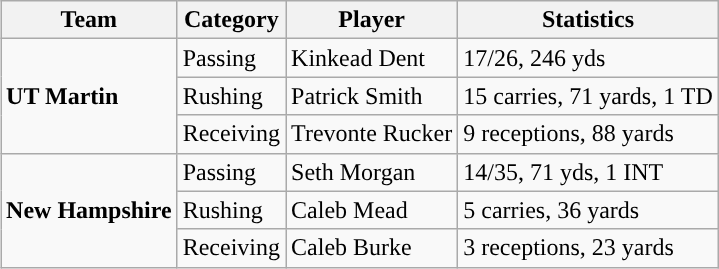<table class="wikitable" style="float: right;">
<tr>
<th>Team</th>
<th>Category</th>
<th>Player</th>
<th>Statistics</th>
</tr>
<tr>
<td rowspan=3><strong>UT Martin</strong></td>
<td>Passing</td>
<td>Kinkead Dent</td>
<td>17/26, 246 yds</td>
</tr>
<tr>
<td>Rushing</td>
<td>Patrick Smith</td>
<td>15 carries, 71 yards, 1 TD</td>
</tr>
<tr>
<td>Receiving</td>
<td>Trevonte Rucker</td>
<td>9 receptions, 88 yards</td>
</tr>
<tr>
<td rowspan=3><strong>New Hampshire</strong></td>
<td>Passing</td>
<td>Seth Morgan</td>
<td>14/35, 71 yds, 1 INT</td>
</tr>
<tr>
<td>Rushing</td>
<td>Caleb Mead</td>
<td>5 carries, 36 yards</td>
</tr>
<tr>
<td>Receiving</td>
<td>Caleb Burke</td>
<td>3 receptions, 23 yards</td>
</tr>
</table>
